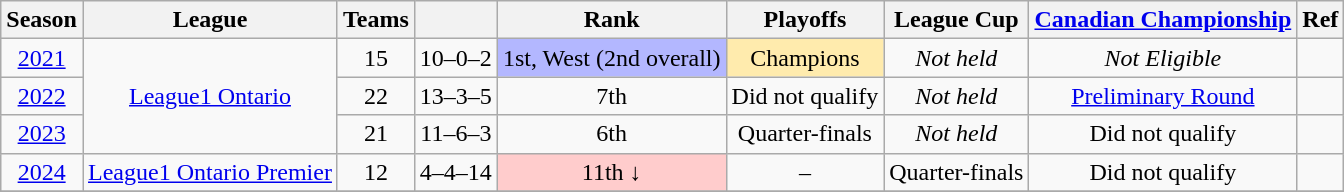<table class="wikitable" style="text-align: center;">
<tr>
<th>Season</th>
<th>League</th>
<th>Teams</th>
<th></th>
<th>Rank</th>
<th>Playoffs</th>
<th>League Cup</th>
<th><a href='#'>Canadian Championship</a></th>
<th>Ref</th>
</tr>
<tr>
<td><a href='#'>2021</a></td>
<td rowspan="3"><a href='#'>League1 Ontario</a></td>
<td>15</td>
<td>10–0–2</td>
<td bgcolor="B3B7FF">1st, West (2nd overall)</td>
<td bgcolor="FFEBAD">Champions</td>
<td><em>Not held</em></td>
<td><em>Not Eligible</em></td>
<td></td>
</tr>
<tr>
<td><a href='#'>2022</a></td>
<td>22</td>
<td>13–3–5</td>
<td>7th</td>
<td>Did not qualify</td>
<td><em>Not held</em></td>
<td><a href='#'>Preliminary Round</a></td>
<td></td>
</tr>
<tr>
<td><a href='#'>2023</a></td>
<td>21</td>
<td>11–6–3</td>
<td>6th</td>
<td>Quarter-finals</td>
<td><em>Not held</em></td>
<td>Did not qualify</td>
<td></td>
</tr>
<tr>
<td><a href='#'>2024</a></td>
<td><a href='#'>League1 Ontario Premier</a></td>
<td>12</td>
<td>4–4–14</td>
<td style="background:#ffcccc">11th ↓</td>
<td>–</td>
<td>Quarter-finals</td>
<td>Did not qualify</td>
<td></td>
</tr>
<tr>
</tr>
</table>
